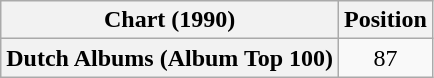<table class="wikitable plainrowheaders" style="text-align:center">
<tr>
<th scope="col">Chart (1990)</th>
<th scope="col">Position</th>
</tr>
<tr>
<th scope="row">Dutch Albums (Album Top 100)</th>
<td>87</td>
</tr>
</table>
